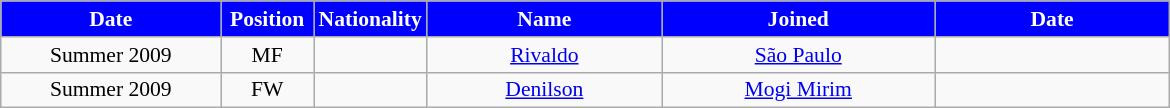<table class="wikitable"  style="text-align:center; font-size:90%; ">
<tr>
<th style="background:#00f; color:white; width:140px;">Date</th>
<th style="background:#00f; color:white; width:55px;">Position</th>
<th style="background:#00f; color:white; width:55px;">Nationality</th>
<th style="background:#00f; color:white; width:150px;">Name</th>
<th style="background:#00f; color:white; width:175px;">Joined</th>
<th style="background:#00f; color:white; width:150px;">Date</th>
</tr>
<tr>
<td>Summer 2009</td>
<td>MF</td>
<td></td>
<td><a href='#'>Rivaldo</a></td>
<td><a href='#'>São Paulo</a></td>
<td></td>
</tr>
<tr>
<td>Summer 2009</td>
<td>FW</td>
<td></td>
<td><a href='#'>Denilson</a></td>
<td><a href='#'>Mogi Mirim</a></td>
<td></td>
</tr>
</table>
